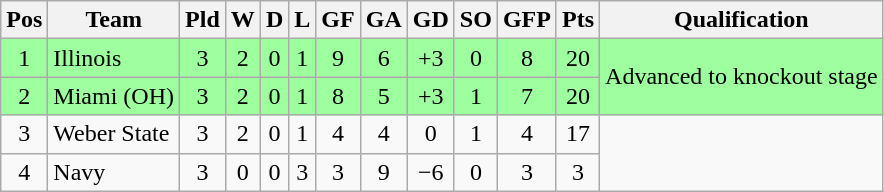<table class="wikitable" style="text-align:center">
<tr>
<th>Pos</th>
<th>Team</th>
<th>Pld</th>
<th>W</th>
<th>D</th>
<th>L</th>
<th>GF</th>
<th>GA</th>
<th>GD</th>
<th>SO</th>
<th>GFP</th>
<th>Pts</th>
<th>Qualification</th>
</tr>
<tr bgcolor="#9eff9e">
<td>1</td>
<td style="text-align:left">Illinois</td>
<td>3</td>
<td>2</td>
<td>0</td>
<td>1</td>
<td>9</td>
<td>6</td>
<td>+3</td>
<td>0</td>
<td>8</td>
<td>20</td>
<td rowspan="2">Advanced to knockout stage</td>
</tr>
<tr bgcolor="#9eff9e">
<td>2</td>
<td style="text-align:left">Miami (OH)</td>
<td>3</td>
<td>2</td>
<td>0</td>
<td>1</td>
<td>8</td>
<td>5</td>
<td>+3</td>
<td>1</td>
<td>7</td>
<td>20</td>
</tr>
<tr>
<td>3</td>
<td style="text-align:left">Weber State</td>
<td>3</td>
<td>2</td>
<td>0</td>
<td>1</td>
<td>4</td>
<td>4</td>
<td>0</td>
<td>1</td>
<td>4</td>
<td>17</td>
<td rowspan="2"></td>
</tr>
<tr>
<td>4</td>
<td style="text-align:left">Navy</td>
<td>3</td>
<td>0</td>
<td>0</td>
<td>3</td>
<td>3</td>
<td>9</td>
<td>−6</td>
<td>0</td>
<td>3</td>
<td>3</td>
</tr>
</table>
